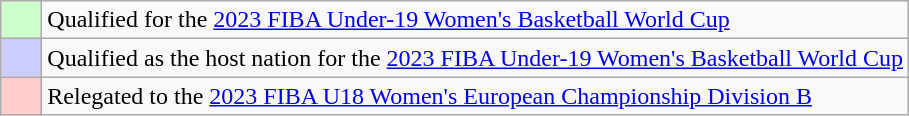<table class="wikitable">
<tr>
<td width=20px bgcolor="#ccffcc"></td>
<td>Qualified for the <a href='#'>2023 FIBA Under-19 Women's Basketball World Cup</a></td>
</tr>
<tr>
<td bgcolor="#ccccff"></td>
<td>Qualified as the host nation for the <a href='#'>2023 FIBA Under-19 Women's Basketball World Cup</a></td>
</tr>
<tr>
<td bgcolor="#ffcccc"></td>
<td>Relegated to the <a href='#'>2023 FIBA U18 Women's European Championship Division B</a></td>
</tr>
</table>
